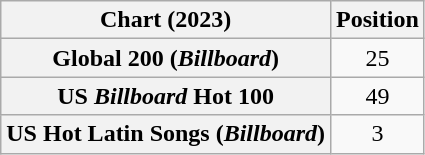<table class="wikitable sortable plainrowheaders" style="text-align:center">
<tr>
<th scope="col">Chart (2023)</th>
<th scope="col">Position</th>
</tr>
<tr>
<th scope="row">Global 200 (<em>Billboard</em>)</th>
<td>25</td>
</tr>
<tr>
<th scope="row">US <em>Billboard</em> Hot 100</th>
<td>49</td>
</tr>
<tr>
<th scope="row">US Hot Latin Songs (<em>Billboard</em>)</th>
<td>3</td>
</tr>
</table>
